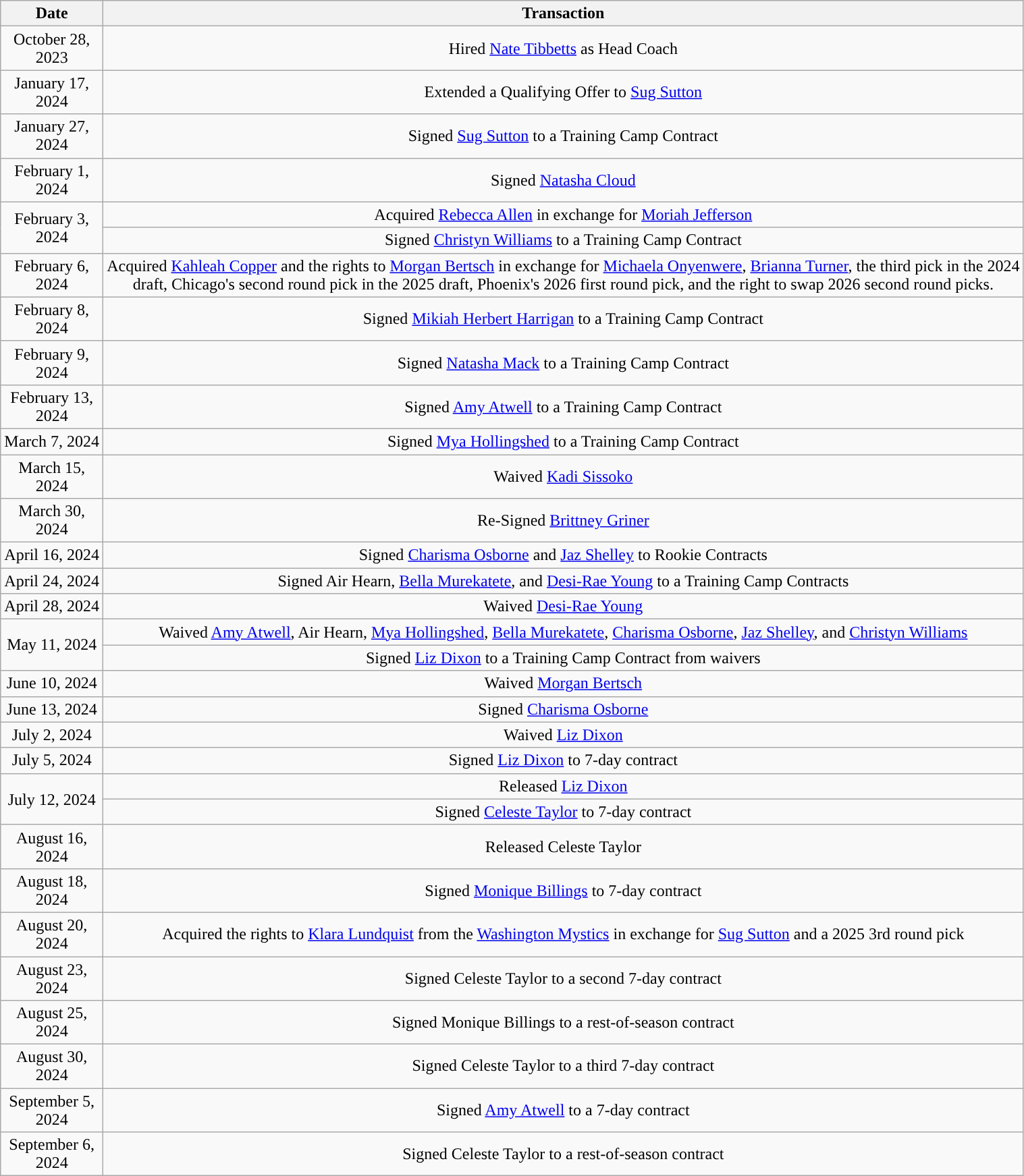<table class="wikitable" style="width:80%; text-align: center;">
<tr>
<th>Date</th>
<th>Transaction</th>
</tr>
<tr>
<td>October 28, 2023</td>
<td>Hired <a href='#'>Nate Tibbetts</a> as Head Coach</td>
</tr>
<tr>
<td>January 17, 2024</td>
<td>Extended a Qualifying Offer to <a href='#'>Sug Sutton</a></td>
</tr>
<tr>
<td>January 27, 2024</td>
<td>Signed <a href='#'>Sug Sutton</a> to a Training Camp Contract</td>
</tr>
<tr>
<td>February 1, 2024</td>
<td>Signed <a href='#'>Natasha Cloud</a></td>
</tr>
<tr>
<td rowspan=2>February 3, 2024</td>
<td>Acquired <a href='#'>Rebecca Allen</a> in exchange for <a href='#'>Moriah Jefferson</a></td>
</tr>
<tr>
<td>Signed <a href='#'>Christyn Williams</a> to a Training Camp Contract</td>
</tr>
<tr>
<td>February 6, 2024</td>
<td>Acquired <a href='#'>Kahleah Copper</a> and the rights to <a href='#'>Morgan Bertsch</a> in exchange for <a href='#'>Michaela Onyenwere</a>, <a href='#'>Brianna Turner</a>, the third pick in the 2024 draft, Chicago's second round pick in the 2025 draft, Phoenix's 2026 first round pick, and the right to swap 2026 second round picks.</td>
</tr>
<tr>
<td>February 8, 2024</td>
<td>Signed <a href='#'>Mikiah Herbert Harrigan</a> to a Training Camp Contract</td>
</tr>
<tr>
<td>February 9, 2024</td>
<td>Signed <a href='#'>Natasha Mack</a> to a Training Camp Contract</td>
</tr>
<tr>
<td>February 13, 2024</td>
<td>Signed <a href='#'>Amy Atwell</a> to a Training Camp Contract</td>
</tr>
<tr>
<td>March 7, 2024</td>
<td>Signed <a href='#'>Mya Hollingshed</a> to a Training Camp Contract</td>
</tr>
<tr>
<td>March 15, 2024</td>
<td>Waived <a href='#'>Kadi Sissoko</a></td>
</tr>
<tr>
<td>March 30, 2024</td>
<td>Re-Signed <a href='#'>Brittney Griner</a></td>
</tr>
<tr>
<td>April 16, 2024</td>
<td>Signed <a href='#'>Charisma Osborne</a> and <a href='#'>Jaz Shelley</a> to Rookie Contracts</td>
</tr>
<tr>
<td>April 24, 2024</td>
<td>Signed Air Hearn, <a href='#'>Bella Murekatete</a>, and <a href='#'>Desi-Rae Young</a> to a Training Camp Contracts</td>
</tr>
<tr>
<td>April 28, 2024</td>
<td>Waived <a href='#'>Desi-Rae Young</a></td>
</tr>
<tr>
<td rowspan=2>May 11, 2024</td>
<td>Waived <a href='#'>Amy Atwell</a>, Air Hearn, <a href='#'>Mya Hollingshed</a>, <a href='#'>Bella Murekatete</a>, <a href='#'>Charisma Osborne</a>, <a href='#'>Jaz Shelley</a>, and <a href='#'>Christyn Williams</a></td>
</tr>
<tr>
<td>Signed <a href='#'>Liz Dixon</a> to a Training Camp Contract from waivers</td>
</tr>
<tr>
<td>June 10, 2024</td>
<td>Waived <a href='#'>Morgan Bertsch</a></td>
</tr>
<tr>
<td>June 13, 2024</td>
<td>Signed <a href='#'>Charisma Osborne</a></td>
</tr>
<tr>
<td>July 2, 2024</td>
<td>Waived <a href='#'>Liz Dixon</a></td>
</tr>
<tr>
<td>July 5, 2024</td>
<td>Signed <a href='#'>Liz Dixon</a> to 7-day contract</td>
</tr>
<tr>
<td rowspan=2>July 12, 2024</td>
<td>Released <a href='#'>Liz Dixon</a> </td>
</tr>
<tr>
<td>Signed <a href='#'>Celeste Taylor</a> to 7-day contract</td>
</tr>
<tr>
<td>August 16, 2024</td>
<td>Released Celeste Taylor </td>
</tr>
<tr>
<td>August 18, 2024</td>
<td>Signed <a href='#'>Monique Billings</a> to 7-day contract</td>
</tr>
<tr>
<td>August 20, 2024</td>
<td>Acquired the rights to <a href='#'>Klara Lundquist</a> from the <a href='#'>Washington Mystics</a> in exchange for <a href='#'>Sug Sutton</a> and a 2025 3rd round pick</td>
</tr>
<tr>
<td>August 23, 2024</td>
<td>Signed Celeste Taylor to a second 7-day contract</td>
</tr>
<tr>
<td>August 25, 2024</td>
<td>Signed Monique Billings to a rest-of-season contract</td>
</tr>
<tr>
<td>August 30, 2024</td>
<td>Signed Celeste Taylor to a third 7-day contract</td>
</tr>
<tr>
<td>September 5, 2024</td>
<td>Signed <a href='#'>Amy Atwell</a> to a 7-day contract</td>
</tr>
<tr>
<td>September 6, 2024</td>
<td>Signed Celeste Taylor to a rest-of-season contract</td>
</tr>
</table>
